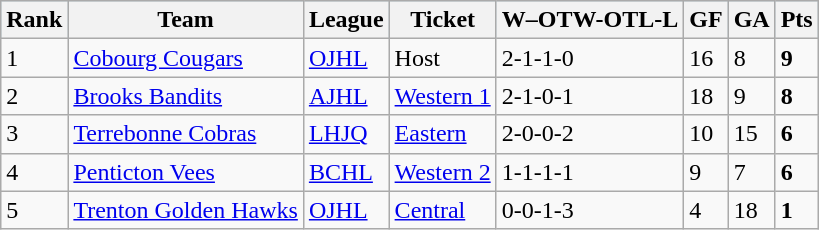<table class="wikitable">
<tr style="background:lightblue;">
<th>Rank</th>
<th>Team</th>
<th>League</th>
<th>Ticket</th>
<th>W–OTW-OTL-L</th>
<th>GF</th>
<th>GA</th>
<th>Pts</th>
</tr>
<tr>
<td>1</td>
<td><a href='#'>Cobourg Cougars</a></td>
<td><a href='#'>OJHL</a></td>
<td>Host</td>
<td>2-1-1-0</td>
<td>16</td>
<td>8</td>
<td><strong>9</strong></td>
</tr>
<tr>
<td>2</td>
<td><a href='#'>Brooks Bandits</a></td>
<td><a href='#'>AJHL</a></td>
<td><a href='#'>Western 1</a></td>
<td>2-1-0-1</td>
<td>18</td>
<td>9</td>
<td><strong>8</strong></td>
</tr>
<tr>
<td>3</td>
<td><a href='#'>Terrebonne Cobras</a></td>
<td><a href='#'>LHJQ</a></td>
<td><a href='#'>Eastern</a></td>
<td>2-0-0-2</td>
<td>10</td>
<td>15</td>
<td><strong>6</strong></td>
</tr>
<tr>
<td>4</td>
<td><a href='#'>Penticton Vees</a></td>
<td><a href='#'>BCHL</a></td>
<td><a href='#'>Western 2</a></td>
<td>1-1-1-1</td>
<td>9</td>
<td>7</td>
<td><strong>6</strong></td>
</tr>
<tr>
<td>5</td>
<td><a href='#'>Trenton Golden Hawks</a></td>
<td><a href='#'>OJHL</a></td>
<td><a href='#'>Central</a></td>
<td>0-0-1-3</td>
<td>4</td>
<td>18</td>
<td><strong>1</strong></td>
</tr>
</table>
